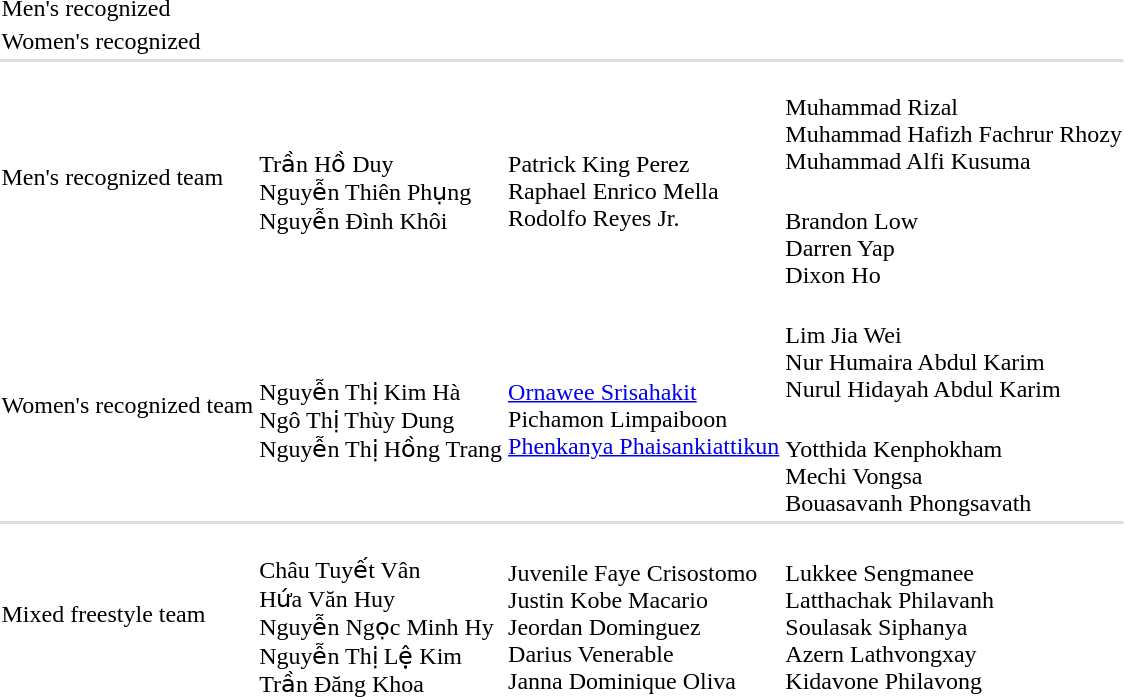<table>
<tr>
<td rowspan=2>Men's recognized</td>
<td rowspan=2></td>
<td rowspan=2></td>
<td></td>
</tr>
<tr>
<td></td>
</tr>
<tr>
<td rowspan=2>Women's recognized</td>
<td rowspan=2></td>
<td rowspan=2></td>
<td></td>
</tr>
<tr>
<td></td>
</tr>
<tr style="background:#dddddd;">
<td colspan=4></td>
</tr>
<tr>
<td rowspan=2>Men's recognized team</td>
<td rowspan=2><br>Trần Hồ Duy<br>Nguyễn Thiên Phụng<br>Nguyễn Đình Khôi</td>
<td rowspan=2><br>Patrick King Perez<br>Raphael Enrico Mella<br>Rodolfo Reyes Jr.</td>
<td nowrap><br>Muhammad Rizal<br>Muhammad Hafizh Fachrur Rhozy<br>Muhammad Alfi Kusuma</td>
</tr>
<tr>
<td><br>Brandon Low<br>Darren Yap<br>Dixon Ho</td>
</tr>
<tr>
<td rowspan=2>Women's recognized team</td>
<td rowspan=2 nowrap><br>Nguyễn Thị Kim Hà<br>Ngô Thị Thùy Dung<br>Nguyễn Thị Hồng Trang</td>
<td rowspan=2 nowrap><br><a href='#'>Ornawee Srisahakit</a><br>Pichamon Limpaiboon<br><a href='#'>Phenkanya Phaisankiattikun</a></td>
<td><br>Lim Jia Wei<br>Nur Humaira Abdul Karim<br>Nurul Hidayah Abdul Karim</td>
</tr>
<tr>
<td><br>Yotthida Kenphokham<br>Mechi Vongsa<br>Bouasavanh Phongsavath</td>
</tr>
<tr style="background:#dddddd;">
<td colspan=4></td>
</tr>
<tr>
<td>Mixed freestyle team</td>
<td><br>Châu Tuyết Vân<br>Hứa Văn Huy<br> Nguyễn Ngọc Minh Hy<br>Nguyễn Thị Lệ Kim<br>Trần Đăng Khoa</td>
<td><br>Juvenile Faye Crisostomo<br>Justin Kobe Macario<br>Jeordan Dominguez<br>Darius Venerable<br>Janna Dominique Oliva</td>
<td><br>Lukkee Sengmanee<br>Latthachak Philavanh<br>Soulasak Siphanya<br>Azern Lathvongxay<br>Kidavone Philavong</td>
</tr>
</table>
